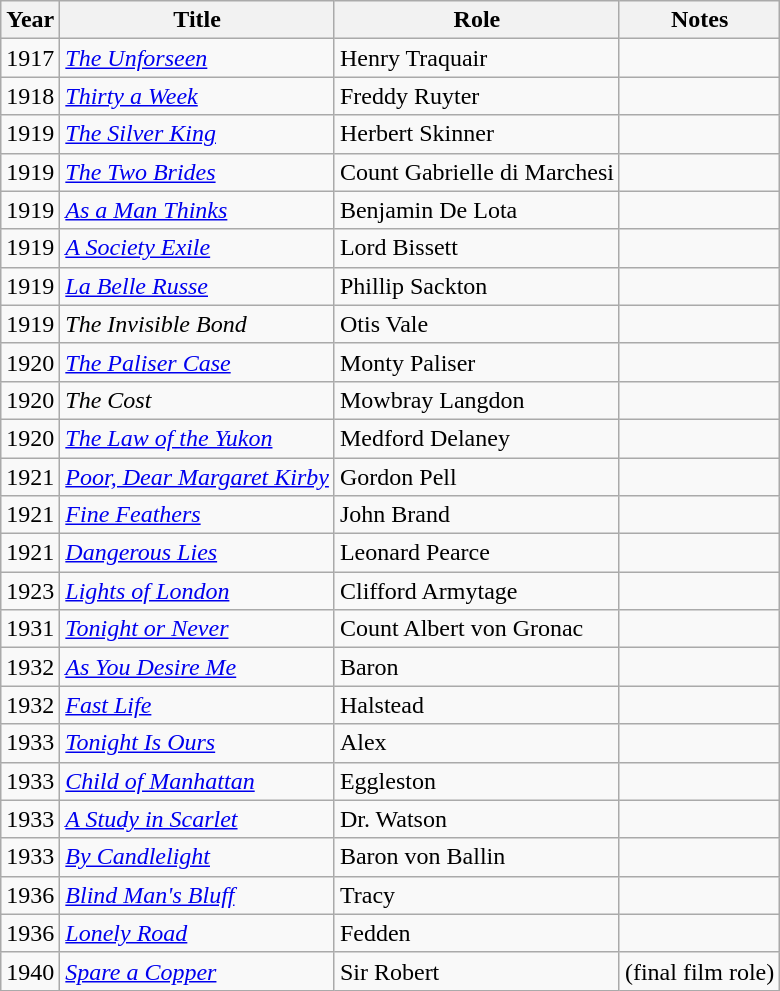<table class="wikitable">
<tr>
<th>Year</th>
<th>Title</th>
<th>Role</th>
<th>Notes</th>
</tr>
<tr>
<td>1917</td>
<td><em><a href='#'>The Unforseen</a></em></td>
<td>Henry Traquair</td>
<td></td>
</tr>
<tr>
<td>1918</td>
<td><em><a href='#'>Thirty a Week</a></em></td>
<td>Freddy Ruyter</td>
<td></td>
</tr>
<tr>
<td>1919</td>
<td><em><a href='#'>The Silver King</a></em></td>
<td>Herbert Skinner</td>
<td></td>
</tr>
<tr>
<td>1919</td>
<td><em><a href='#'>The Two Brides</a></em></td>
<td>Count Gabrielle di Marchesi</td>
<td></td>
</tr>
<tr>
<td>1919</td>
<td><em><a href='#'>As a Man Thinks</a></em></td>
<td>Benjamin De Lota</td>
<td></td>
</tr>
<tr>
<td>1919</td>
<td><em><a href='#'>A Society Exile</a></em></td>
<td>Lord Bissett</td>
<td></td>
</tr>
<tr>
<td>1919</td>
<td><em><a href='#'>La Belle Russe</a></em></td>
<td>Phillip Sackton</td>
<td></td>
</tr>
<tr>
<td>1919</td>
<td><em>The Invisible Bond</em></td>
<td>Otis Vale</td>
<td></td>
</tr>
<tr>
<td>1920</td>
<td><em><a href='#'>The Paliser Case</a></em></td>
<td>Monty Paliser</td>
<td></td>
</tr>
<tr>
<td>1920</td>
<td><em>The Cost</em></td>
<td>Mowbray Langdon</td>
<td></td>
</tr>
<tr>
<td>1920</td>
<td><em><a href='#'>The Law of the Yukon</a></em></td>
<td>Medford Delaney</td>
<td></td>
</tr>
<tr>
<td>1921</td>
<td><em><a href='#'>Poor, Dear Margaret Kirby</a></em></td>
<td>Gordon Pell</td>
<td></td>
</tr>
<tr>
<td>1921</td>
<td><em><a href='#'>Fine Feathers</a></em></td>
<td>John Brand</td>
<td></td>
</tr>
<tr>
<td>1921</td>
<td><em><a href='#'>Dangerous Lies</a></em></td>
<td>Leonard Pearce</td>
<td></td>
</tr>
<tr>
<td>1923</td>
<td><em><a href='#'>Lights of London</a></em></td>
<td>Clifford Armytage</td>
<td></td>
</tr>
<tr>
<td>1931</td>
<td><em><a href='#'>Tonight or Never</a></em></td>
<td>Count Albert von Gronac</td>
<td></td>
</tr>
<tr>
<td>1932</td>
<td><em><a href='#'>As You Desire Me</a></em></td>
<td>Baron</td>
<td></td>
</tr>
<tr>
<td>1932</td>
<td><em><a href='#'>Fast Life</a></em></td>
<td>Halstead</td>
<td></td>
</tr>
<tr>
<td>1933</td>
<td><em><a href='#'>Tonight Is Ours</a></em></td>
<td>Alex</td>
<td></td>
</tr>
<tr>
<td>1933</td>
<td><em><a href='#'>Child of Manhattan</a></em></td>
<td>Eggleston</td>
<td></td>
</tr>
<tr>
<td>1933</td>
<td><em><a href='#'>A Study in Scarlet</a></em></td>
<td>Dr. Watson</td>
<td></td>
</tr>
<tr>
<td>1933</td>
<td><em><a href='#'>By Candlelight</a></em></td>
<td>Baron von Ballin</td>
<td></td>
</tr>
<tr>
<td>1936</td>
<td><em><a href='#'>Blind Man's Bluff</a></em></td>
<td>Tracy</td>
<td></td>
</tr>
<tr>
<td>1936</td>
<td><em><a href='#'>Lonely Road</a></em></td>
<td>Fedden</td>
<td></td>
</tr>
<tr>
<td>1940</td>
<td><em><a href='#'>Spare a Copper</a></em></td>
<td>Sir Robert</td>
<td>(final film role)</td>
</tr>
</table>
